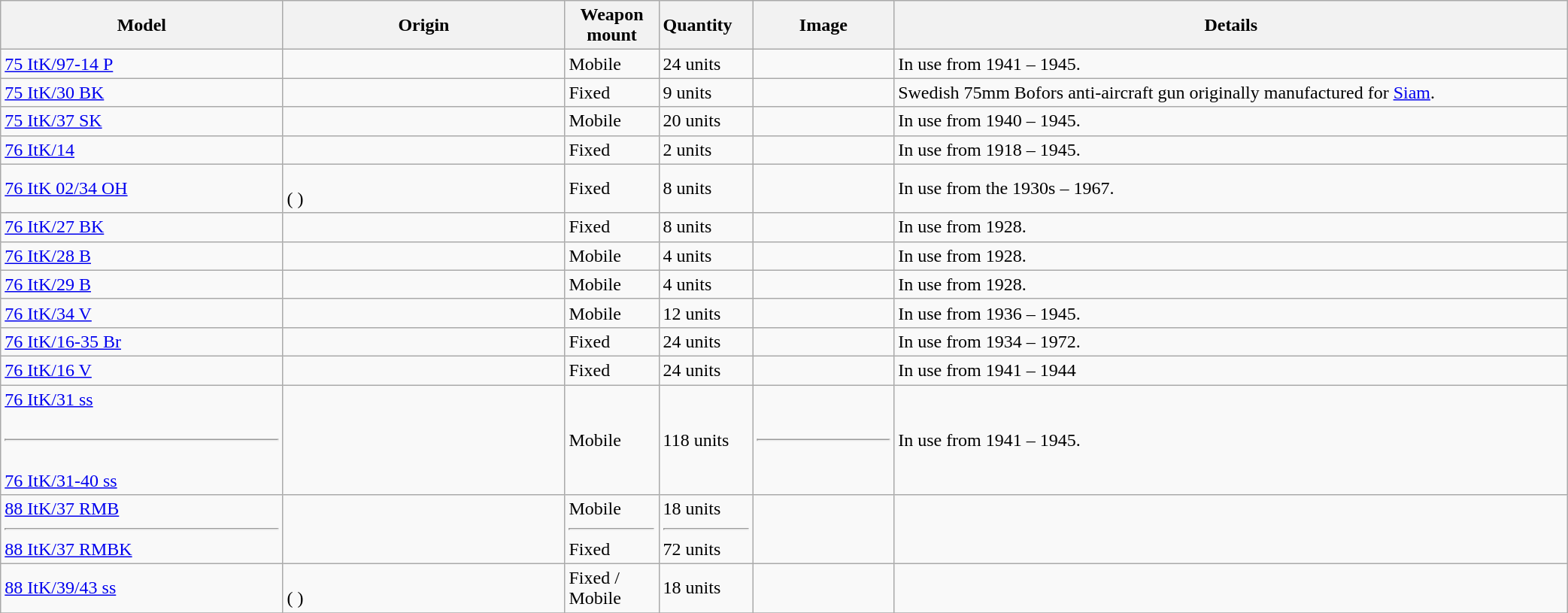<table class="wikitable sortable" style="width:110%">
<tr>
<th style="text-align: cneter; width:18%;">Model</th>
<th style="text-align: center; width:18%;">Origin</th>
<th style="text-align: center; width:6%;">Weapon<br>mount</th>
<th style="text-align: left; width:6%;">Quantity</th>
<th style="text-align: center; width:9%;">Image</th>
<th style="text-align: center; width:43%;">Details</th>
</tr>
<tr>
<td><a href='#'>75 ItK/97-14 P</a></td>
<td></td>
<td>Mobile</td>
<td>24 units</td>
<td></td>
<td>In use from 1941 – 1945.</td>
</tr>
<tr>
<td><a href='#'>75 ItK/30 BK</a></td>
<td></td>
<td>Fixed</td>
<td>9 units</td>
<td></td>
<td>Swedish 75mm Bofors anti-aircraft gun originally manufactured for <a href='#'>Siam</a>.</td>
</tr>
<tr>
<td><a href='#'>75 ItK/37 SK</a></td>
<td></td>
<td>Mobile</td>
<td>20 units</td>
<td></td>
<td>In use from 1940 – 1945.</td>
</tr>
<tr>
<td><a href='#'>76 ItK/14</a></td>
<td></td>
<td>Fixed</td>
<td>2 units</td>
<td></td>
<td>In use from 1918 – 1945.</td>
</tr>
<tr>
<td><a href='#'>76 ItK 02/34 OH</a></td>
<td><br>( )</td>
<td>Fixed</td>
<td>8 units</td>
<td></td>
<td>In use from the 1930s – 1967.</td>
</tr>
<tr>
<td><a href='#'>76 ItK/27 BK</a></td>
<td></td>
<td>Fixed</td>
<td>8 units</td>
<td></td>
<td>In use from 1928.</td>
</tr>
<tr>
<td><a href='#'>76 ItK/28 B</a></td>
<td></td>
<td>Mobile</td>
<td>4 units</td>
<td></td>
<td>In use from 1928.</td>
</tr>
<tr>
<td><a href='#'>76 ItK/29 B</a></td>
<td></td>
<td>Mobile</td>
<td>4 units</td>
<td></td>
<td>In use from 1928.</td>
</tr>
<tr>
<td><a href='#'>76 ItK/34 V</a></td>
<td></td>
<td>Mobile</td>
<td>12 units</td>
<td></td>
<td>In use from 1936 – 1945.</td>
</tr>
<tr>
<td><a href='#'>76 ItK/16-35 Br</a></td>
<td></td>
<td>Fixed</td>
<td>24 units</td>
<td></td>
<td>In use from 1934 – 1972.</td>
</tr>
<tr>
<td><a href='#'>76 ItK/16 V</a></td>
<td></td>
<td>Fixed</td>
<td>24 units</td>
<td></td>
<td>In use from 1941 – 1944</td>
</tr>
<tr>
<td><a href='#'>76 ItK/31 ss</a><br> <hr> <br><a href='#'>76 ItK/31-40 ss</a></td>
<td></td>
<td>Mobile</td>
<td>118 units</td>
<td><hr></td>
<td>In use from 1941 – 1945.</td>
</tr>
<tr>
<td><a href='#'>88 ItK/37 RMB</a><hr><a href='#'>88 ItK/37 RMBK</a></td>
<td></td>
<td>Mobile<hr>Fixed</td>
<td>18 units<hr>72 units</td>
<td></td>
<td></td>
</tr>
<tr>
<td><a href='#'>88 ItK/39/43 ss</a></td>
<td><br>( )</td>
<td>Fixed /<br>Mobile</td>
<td>18 units</td>
<td></td>
<td></td>
</tr>
<tr>
</tr>
</table>
